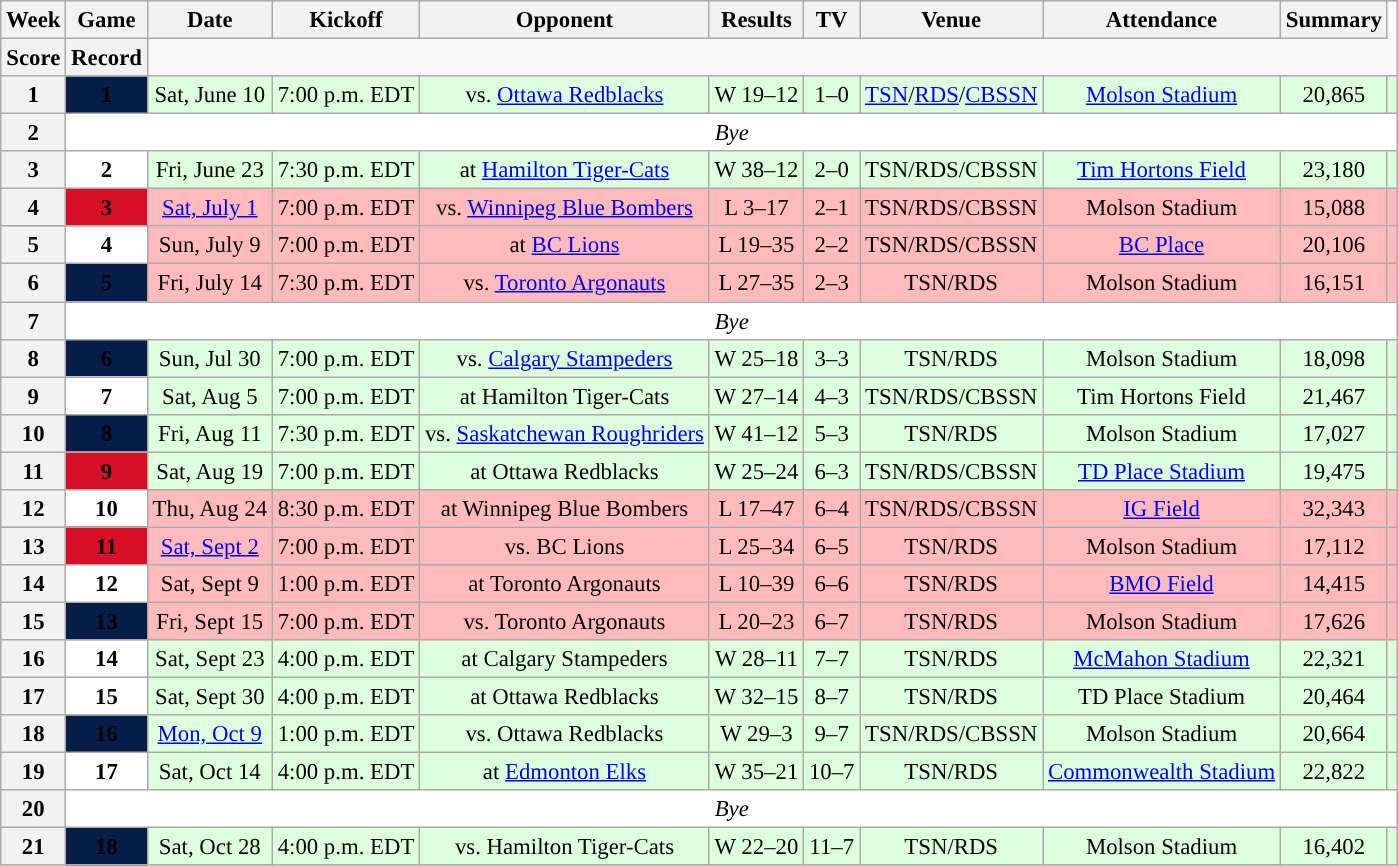<table class="wikitable" style="font-size: 95%;">
<tr>
<th scope="col">Week</th>
<th scope="col">Game</th>
<th scope="col">Date</th>
<th scope="col">Kickoff</th>
<th scope="col">Opponent</th>
<th scope="col">Results</th>
<th scope="col">TV</th>
<th scope="col">Venue</th>
<th scope="col">Attendance</th>
<th scope="col">Summary</th>
</tr>
<tr>
<th scope="col">Score</th>
<th scope="col">Record</th>
</tr>
<tr align="center"= bgcolor="ddffdd">
<th align="center"><strong>1</strong></th>
<th style="text-align:center; background:#071D49;"><span><strong>1</strong></span></th>
<td align="center">Sat, June 10</td>
<td align="center">7:00 p.m. EDT</td>
<td align="center">vs. <a href='#'>Ottawa Redblacks</a></td>
<td align="center">W 19–12</td>
<td align="center">1–0</td>
<td align="center"><a href='#'>TSN</a>/<a href='#'>RDS</a>/<a href='#'>CBSSN</a></td>
<td align="center"><a href='#'>Molson Stadium</a></td>
<td align="center">20,865</td>
<td align="center"></td>
</tr>
<tr align="center"= bgcolor="ffffff">
<th align="center"><strong>2</strong></th>
<td colspan=10 align="center" valign="middle"><em>Bye</em></td>
</tr>
<tr align="center"= bgcolor="ddffdd">
<th align="center"><strong>3</strong></th>
<th style="text-align:center; background:white;"><span><strong>2</strong></span></th>
<td align="center">Fri, June 23</td>
<td align="center">7:30 p.m. EDT</td>
<td align="center">at <a href='#'>Hamilton Tiger-Cats</a></td>
<td align="center">W 38–12</td>
<td align="center">2–0</td>
<td align="center">TSN/RDS/CBSSN</td>
<td align="center"><a href='#'>Tim Hortons Field</a></td>
<td align="center">23,180</td>
<td align="center"></td>
</tr>
<tr align="center"= bgcolor="ffbbbb">
<th align="center"><strong>4</strong></th>
<th style="text-align:center; background:#D70F27;"><span><strong>3</strong></span></th>
<td align="center"><a href='#'>Sat, July 1</a></td>
<td align="center">7:00 p.m. EDT</td>
<td align="center">vs. <a href='#'>Winnipeg Blue Bombers</a></td>
<td align="center">L 3–17</td>
<td align="center">2–1</td>
<td align="center">TSN/RDS/CBSSN</td>
<td align="center">Molson Stadium</td>
<td align="center">15,088</td>
<td align="center"></td>
</tr>
<tr align="center"= bgcolor="ffbbbb">
<th align="center"><strong>5</strong></th>
<th style="text-align:center; background:white;"><span><strong>4</strong></span></th>
<td align="center">Sun, July 9</td>
<td align="center">7:00 p.m. EDT</td>
<td align="center">at <a href='#'>BC Lions</a></td>
<td align="center">L 19–35</td>
<td align="center">2–2</td>
<td align="center">TSN/RDS/CBSSN</td>
<td align="center"><a href='#'>BC Place</a></td>
<td align="center">20,106</td>
<td align="center"></td>
</tr>
<tr align="center"= bgcolor="ffbbbb">
<th align="center"><strong>6</strong></th>
<th style="text-align:center; background:#071D49;"><span><strong>5</strong></span></th>
<td align="center">Fri, July 14</td>
<td align="center">7:30 p.m. EDT</td>
<td align="center">vs. <a href='#'>Toronto Argonauts</a></td>
<td align="center">L 27–35</td>
<td align="center">2–3</td>
<td align="center">TSN/RDS</td>
<td align="center">Molson Stadium</td>
<td align="center">16,151</td>
<td align="center"></td>
</tr>
<tr align="center"= bgcolor="ffffff">
<th align="center"><strong>7</strong></th>
<td colspan=10 align="center" valign="middle"><em>Bye</em></td>
</tr>
<tr align="center"= bgcolor="ddffdd">
<th align="center"><strong>8</strong></th>
<th style="text-align:center; background:#071D49;"><span><strong>6</strong></span></th>
<td align="center">Sun, Jul 30</td>
<td align="center">7:00 p.m. EDT</td>
<td align="center">vs. <a href='#'>Calgary Stampeders</a></td>
<td align="center">W 25–18</td>
<td align="center">3–3</td>
<td align="center">TSN/RDS</td>
<td align="center">Molson Stadium</td>
<td align="center">18,098</td>
<td align="center"></td>
</tr>
<tr align="center"= bgcolor="ddffdd">
<th align="center"><strong>9</strong></th>
<th style="text-align:center; background:white;"><span><strong>7</strong></span></th>
<td align="center">Sat, Aug 5</td>
<td align="center">7:00 p.m. EDT</td>
<td align="center">at Hamilton Tiger-Cats</td>
<td align="center">W 27–14</td>
<td align="center">4–3</td>
<td align="center">TSN/RDS/CBSSN</td>
<td align="center">Tim Hortons Field</td>
<td align="center">21,467</td>
<td align="center"></td>
</tr>
<tr align="center"= bgcolor="ddffdd">
<th align="center"><strong>10</strong></th>
<th style="text-align:center; background:#071D49;"><span><strong>8</strong></span></th>
<td align="center">Fri, Aug 11</td>
<td align="center">7:30 p.m. EDT</td>
<td align="center">vs. <a href='#'>Saskatchewan Roughriders</a></td>
<td align="center">W 41–12</td>
<td align="center">5–3</td>
<td align="center">TSN/RDS</td>
<td align="center">Molson Stadium</td>
<td align="center">17,027</td>
<td align="center"></td>
</tr>
<tr align="center"= bgcolor="ddffdd">
<th align="center"><strong>11</strong></th>
<th style="text-align:center; background:#D70F27;"><span><strong>9</strong></span></th>
<td align="center">Sat, Aug 19</td>
<td align="center">7:00 p.m. EDT</td>
<td align="center">at Ottawa Redblacks</td>
<td align="center">W 25–24</td>
<td align="center">6–3</td>
<td align="center">TSN/RDS/CBSSN</td>
<td align="center"><a href='#'>TD Place Stadium</a></td>
<td align="center">19,475</td>
<td align="center"></td>
</tr>
<tr align="center"= bgcolor="ffbbbb">
<th align="center"><strong>12</strong></th>
<th style="text-align:center; background:white;"><span><strong>10</strong></span></th>
<td align="center">Thu, Aug 24</td>
<td align="center">8:30 p.m. EDT</td>
<td align="center">at Winnipeg Blue Bombers</td>
<td align="center">L 17–47</td>
<td align="center">6–4</td>
<td align="center">TSN/RDS/CBSSN</td>
<td align="center"><a href='#'>IG Field</a></td>
<td align="center">32,343</td>
<td align="center"></td>
</tr>
<tr align="center"= bgcolor="ffbbbb">
<th align="center"><strong>13</strong></th>
<th style="text-align:center; background:#D70F27;"><span><strong>11</strong></span></th>
<td align="center"><a href='#'>Sat, Sept 2</a></td>
<td align="center">7:00 p.m. EDT</td>
<td align="center">vs. BC Lions</td>
<td align="center">L 25–34</td>
<td align="center">6–5</td>
<td align="center">TSN/RDS</td>
<td align="center">Molson Stadium</td>
<td align="center">17,112</td>
<td align="center"></td>
</tr>
<tr align="center"= bgcolor="ffbbbb">
<th align="center"><strong>14</strong></th>
<th style="text-align:center; background:white;"><span><strong>12</strong></span></th>
<td align="center">Sat, Sept 9</td>
<td align="center">1:00 p.m. EDT</td>
<td align="center">at Toronto Argonauts</td>
<td align="center">L 10–39</td>
<td align="center">6–6</td>
<td align="center">TSN/RDS</td>
<td align="center"><a href='#'>BMO Field</a></td>
<td align="center">14,415</td>
<td align="center"></td>
</tr>
<tr align="center"= bgcolor="ffbbbb">
<th align="center"><strong>15</strong></th>
<th style="text-align:center; background:#071D49;"><span><strong>13</strong></span></th>
<td align="center">Fri, Sept 15</td>
<td align="center">7:00 p.m. EDT</td>
<td align="center">vs. Toronto Argonauts</td>
<td align="center">L 20–23</td>
<td align="center">6–7</td>
<td align="center">TSN/RDS</td>
<td align="center">Molson Stadium</td>
<td align="center">17,626</td>
<td align="center"></td>
</tr>
<tr align="center"= bgcolor="ddffdd">
<th align="center"><strong>16</strong></th>
<th style="text-align:center; background:white;"><span><strong>14</strong></span></th>
<td align="center">Sat, Sept 23</td>
<td align="center">4:00 p.m. EDT</td>
<td align="center">at Calgary Stampeders</td>
<td align="center">W 28–11</td>
<td align="center">7–7</td>
<td align="center">TSN/RDS</td>
<td align="center"><a href='#'>McMahon Stadium</a></td>
<td align="center">22,321</td>
<td align="center"></td>
</tr>
<tr align="center"= bgcolor="ddffdd">
<th align="center"><strong>17</strong></th>
<th style="text-align:center; background:white;"><span><strong>15</strong></span></th>
<td align="center">Sat, Sept 30</td>
<td align="center">4:00 p.m. EDT</td>
<td align="center">at Ottawa Redblacks</td>
<td align="center">W 32–15</td>
<td align="center">8–7</td>
<td align="center">TSN/RDS</td>
<td align="center">TD Place Stadium</td>
<td align="center">20,464</td>
<td align="center"></td>
</tr>
<tr align="center"= bgcolor="ddffdd">
<th align="center"><strong>18</strong></th>
<th style="text-align:center; background:#071D49;"><span><strong>16</strong></span></th>
<td align="center"><a href='#'>Mon, Oct 9</a></td>
<td align="center">1:00 p.m. EDT</td>
<td align="center">vs. Ottawa Redblacks</td>
<td align="center">W 29–3</td>
<td align="center">9–7</td>
<td align="center">TSN/RDS/CBSSN</td>
<td align="center">Molson Stadium</td>
<td align="center">20,664</td>
<td align="center"></td>
</tr>
<tr align="center"= bgcolor="ddffdd">
<th align="center"><strong>19</strong></th>
<th style="text-align:center; background:white;"><span><strong>17</strong></span></th>
<td align="center">Sat, Oct 14</td>
<td align="center">4:00 p.m. EDT</td>
<td align="center">at <a href='#'>Edmonton Elks</a></td>
<td align="center">W 35–21</td>
<td align="center">10–7</td>
<td align="center">TSN/RDS</td>
<td align="center"><a href='#'>Commonwealth Stadium</a></td>
<td align="center">22,822</td>
<td align="center"></td>
</tr>
<tr align="center"= bgcolor="ffffff">
<th align="center"><strong>20</strong></th>
<td colspan=10 align="center" valign="middle"><em>Bye</em></td>
</tr>
<tr align="center"= bgcolor="ddffdd">
<th align="center"><strong>21</strong></th>
<th style="text-align:center; background:#071D49;"><span><strong>18</strong></span></th>
<td align="center">Sat, Oct 28</td>
<td align="center">4:00 p.m. EDT</td>
<td align="center">vs. Hamilton Tiger-Cats</td>
<td align="center">W 22–20</td>
<td align="center">11–7</td>
<td align="center">TSN/RDS</td>
<td align="center">Molson Stadium</td>
<td align="center">16,402</td>
<td align="center"></td>
</tr>
</table>
